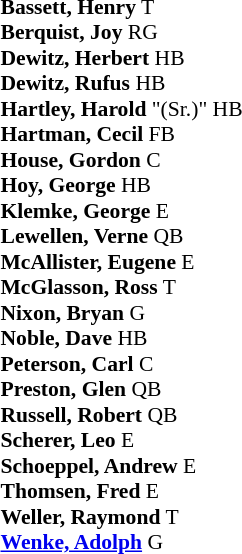<table class="toccolours" style="border-collapse:collapse; font-size:90%;">
<tr>
<td colspan="7" align="center"></td>
</tr>
<tr>
<td colspan=7 align="right"></td>
</tr>
<tr>
<td valign="top"><br><strong>Bassett, Henry</strong>  T<br>
<strong>Berquist, Joy</strong>  RG<br>
<strong>Dewitz, Herbert</strong>  HB<br>
<strong>Dewitz, Rufus</strong>  HB<br>
<strong>Hartley, Harold</strong> "(Sr.)" HB<br>
<strong>Hartman, Cecil</strong>  FB<br>
<strong>House, Gordon</strong>  C<br>
<strong>Hoy, George</strong>  HB<br>
<strong>Klemke, George</strong>  E<br>
<strong>Lewellen, Verne</strong>  QB<br>
<strong>McAllister, Eugene</strong>  E<br>
<strong>McGlasson, Ross</strong>  T<br>
<strong>Nixon, Bryan</strong>  G<br>
<strong>Noble, Dave</strong>  HB<br>
<strong>Peterson, Carl</strong>  C<br>
<strong>Preston, Glen</strong>  QB<br>
<strong>Russell, Robert</strong>  QB<br>
<strong>Scherer, Leo</strong>  E<br>
<strong>Schoeppel, Andrew</strong>  E<br>
<strong>Thomsen, Fred</strong>  E<br>
<strong>Weller, Raymond</strong>  T<br>
<strong><a href='#'>Wenke, Adolph</a></strong>  G<br>
</td>
</tr>
</table>
